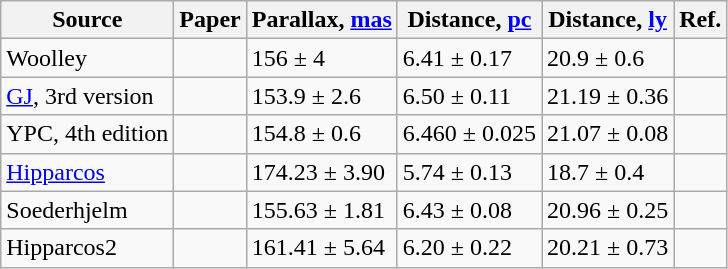<table class="wikitable">
<tr>
<th>Source</th>
<th>Paper</th>
<th>Parallax, <a href='#'>mas</a></th>
<th>Distance, <a href='#'>pc</a></th>
<th>Distance, <a href='#'>ly</a></th>
<th>Ref.</th>
</tr>
<tr>
<td><abbr>Woolley</abbr></td>
<td></td>
<td>156 ± 4</td>
<td>6.41 ± 0.17</td>
<td>20.9 ± 0.6</td>
<td></td>
</tr>
<tr>
<td><a href='#'>GJ</a>, 3rd version</td>
<td></td>
<td>153.9 ± 2.6</td>
<td>6.50 ± 0.11</td>
<td>21.19 ± 0.36</td>
<td></td>
</tr>
<tr>
<td><abbr>YPC</abbr>, 4th edition</td>
<td></td>
<td>154.8 ± 0.6</td>
<td>6.460 ± 0.025</td>
<td>21.07 ± 0.08</td>
<td></td>
</tr>
<tr>
<td><a href='#'>Hipparcos</a></td>
<td></td>
<td>174.23 ± 3.90</td>
<td>5.74 ± 0.13</td>
<td>18.7 ± 0.4</td>
<td></td>
</tr>
<tr>
<td><abbr>Soederhjelm</abbr></td>
<td></td>
<td>155.63 ± 1.81</td>
<td>6.43 ± 0.08</td>
<td>20.96 ± 0.25</td>
<td></td>
</tr>
<tr>
<td><abbr>Hipparcos2</abbr></td>
<td></td>
<td>161.41 ± 5.64</td>
<td>6.20 ± 0.22</td>
<td>20.21 ± 0.73</td>
<td></td>
</tr>
</table>
